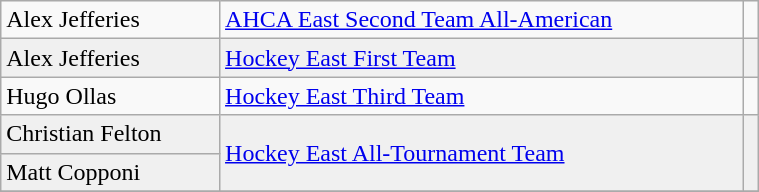<table class="wikitable" width=40%>
<tr>
<td>Alex Jefferies</td>
<td rowspan=1><a href='#'>AHCA East Second Team All-American</a></td>
<td rowspan=1></td>
</tr>
<tr bgcolor=f0f0f0>
<td>Alex Jefferies</td>
<td rowspan=1><a href='#'>Hockey East First Team</a></td>
<td rowspan=1></td>
</tr>
<tr>
<td>Hugo Ollas</td>
<td rowspan=1><a href='#'>Hockey East Third Team</a></td>
<td rowspan=1></td>
</tr>
<tr bgcolor=f0f0f0>
<td>Christian Felton</td>
<td rowspan=2><a href='#'>Hockey East All-Tournament Team</a></td>
<td rowspan=2></td>
</tr>
<tr bgcolor=f0f0f0>
<td>Matt Copponi</td>
</tr>
<tr>
</tr>
</table>
